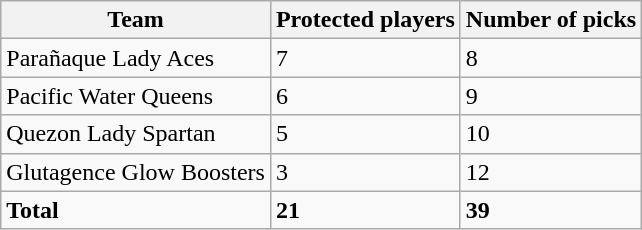<table class="wikitable sortable">
<tr>
<th>Team</th>
<th>Protected players</th>
<th>Number of picks</th>
</tr>
<tr>
<td>Parañaque Lady Aces</td>
<td>7</td>
<td>8</td>
</tr>
<tr>
<td>Pacific Water Queens</td>
<td>6</td>
<td>9</td>
</tr>
<tr>
<td>Quezon Lady Spartan</td>
<td>5</td>
<td>10</td>
</tr>
<tr>
<td>Glutagence Glow Boosters</td>
<td>3</td>
<td>12</td>
</tr>
<tr>
<td><strong>Total</strong></td>
<td><strong>21</strong></td>
<td><strong>39</strong></td>
</tr>
</table>
